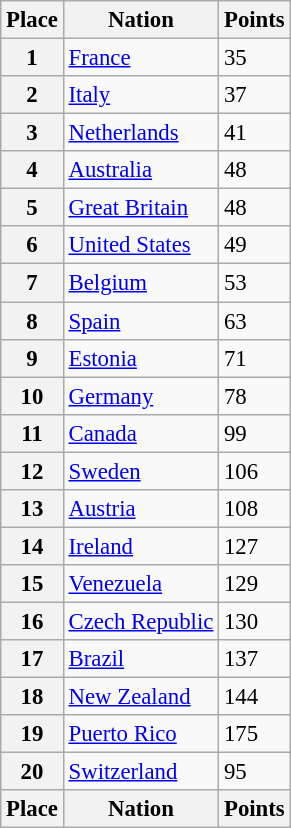<table class="wikitable" style="font-size: 95%">
<tr>
<th>Place</th>
<th>Nation</th>
<th>Points</th>
</tr>
<tr>
<th>1</th>
<td> <a href='#'>France</a></td>
<td>35</td>
</tr>
<tr>
<th>2</th>
<td> <a href='#'>Italy</a></td>
<td>37</td>
</tr>
<tr>
<th>3</th>
<td> <a href='#'>Netherlands</a></td>
<td>41</td>
</tr>
<tr>
<th>4</th>
<td> <a href='#'>Australia</a></td>
<td>48</td>
</tr>
<tr>
<th>5</th>
<td> <a href='#'>Great Britain</a></td>
<td>48</td>
</tr>
<tr>
<th>6</th>
<td> <a href='#'>United States</a></td>
<td>49</td>
</tr>
<tr>
<th>7</th>
<td> <a href='#'>Belgium</a></td>
<td>53</td>
</tr>
<tr>
<th>8</th>
<td> <a href='#'>Spain</a></td>
<td>63</td>
</tr>
<tr>
<th>9</th>
<td> <a href='#'>Estonia</a></td>
<td>71</td>
</tr>
<tr>
<th>10</th>
<td> <a href='#'>Germany</a></td>
<td>78</td>
</tr>
<tr>
<th>11</th>
<td> <a href='#'>Canada</a></td>
<td>99</td>
</tr>
<tr>
<th>12</th>
<td> <a href='#'>Sweden</a></td>
<td>106</td>
</tr>
<tr>
<th>13</th>
<td> <a href='#'>Austria</a></td>
<td>108</td>
</tr>
<tr>
<th>14</th>
<td> <a href='#'>Ireland</a></td>
<td>127</td>
</tr>
<tr>
<th>15</th>
<td> <a href='#'>Venezuela</a></td>
<td>129</td>
</tr>
<tr>
<th>16</th>
<td> <a href='#'>Czech Republic</a></td>
<td>130</td>
</tr>
<tr>
<th>17</th>
<td> <a href='#'>Brazil</a></td>
<td>137</td>
</tr>
<tr>
<th>18</th>
<td> <a href='#'>New Zealand</a></td>
<td>144</td>
</tr>
<tr>
<th>19</th>
<td> <a href='#'>Puerto Rico</a></td>
<td>175</td>
</tr>
<tr>
<th>20</th>
<td> <a href='#'>Switzerland</a></td>
<td>95</td>
</tr>
<tr>
<th>Place</th>
<th>Nation</th>
<th>Points</th>
</tr>
</table>
